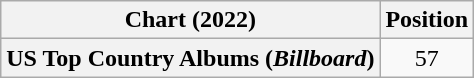<table class="wikitable plainrowheaders" style="text-align:center">
<tr>
<th scope="col">Chart (2022)</th>
<th scope="col">Position</th>
</tr>
<tr>
<th scope="row">US Top Country Albums (<em>Billboard</em>)</th>
<td>57</td>
</tr>
</table>
